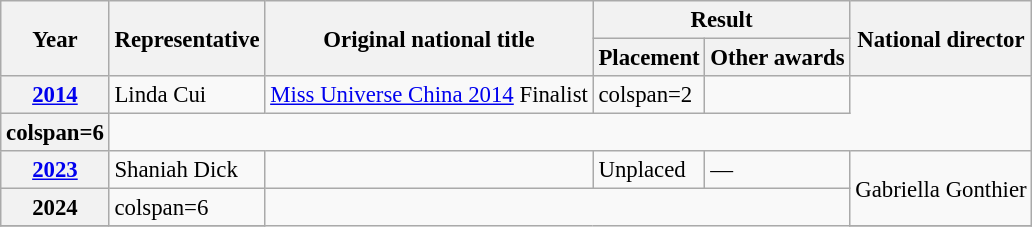<table class="wikitable defaultcenter col2left col6left" style="font-size:95%;">
<tr>
<th rowspan=2>Year</th>
<th rowspan=2>Representative</th>
<th rowspan=2>Original national title</th>
<th colspan=2>Result</th>
<th rowspan=2>National director</th>
</tr>
<tr>
<th>Placement</th>
<th>Other awards</th>
</tr>
<tr>
<th><a href='#'>2014</a></th>
<td>Linda Cui</td>
<td><a href='#'>Miss Universe China 2014</a> Finalist</td>
<td>colspan=2 </td>
<td></td>
</tr>
<tr>
<th>colspan=6 </th>
</tr>
<tr>
<th><a href='#'>2023</a></th>
<td>Shaniah Dick</td>
<td></td>
<td>Unplaced</td>
<td>—</td>
<td rowspan=2>Gabriella Gonthier</td>
</tr>
<tr>
<th>2024</th>
<td>colspan=6 </td>
</tr>
<tr>
</tr>
</table>
